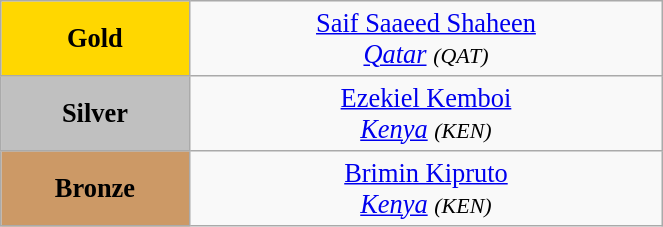<table class="wikitable" style=" text-align:center; font-size:110%;" width="35%">
<tr>
<td bgcolor="gold"><strong>Gold</strong></td>
<td> <a href='#'>Saif Saaeed Shaheen</a><br><em><a href='#'>Qatar</a> <small>(QAT)</small></em></td>
</tr>
<tr>
<td bgcolor="silver"><strong>Silver</strong></td>
<td> <a href='#'>Ezekiel Kemboi</a><br><em><a href='#'>Kenya</a> <small>(KEN)</small></em></td>
</tr>
<tr>
<td bgcolor="CC9966"><strong>Bronze</strong></td>
<td> <a href='#'>Brimin Kipruto</a><br><em><a href='#'>Kenya</a> <small>(KEN)</small></em></td>
</tr>
</table>
